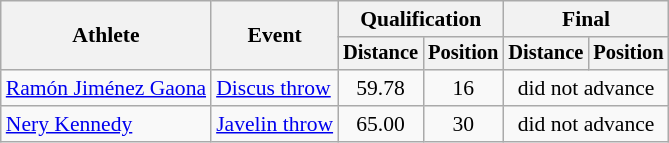<table class=wikitable style="font-size:90%">
<tr>
<th rowspan="2">Athlete</th>
<th rowspan="2">Event</th>
<th colspan="2">Qualification</th>
<th colspan="2">Final</th>
</tr>
<tr style="font-size:95%">
<th>Distance</th>
<th>Position</th>
<th>Distance</th>
<th>Position</th>
</tr>
<tr align=center>
<td align=left><a href='#'>Ramón Jiménez Gaona</a></td>
<td align=left><a href='#'>Discus throw</a></td>
<td>59.78</td>
<td>16</td>
<td colspan=2>did not advance</td>
</tr>
<tr align=center>
<td align=left><a href='#'>Nery Kennedy</a></td>
<td align=left><a href='#'>Javelin throw</a></td>
<td>65.00</td>
<td>30</td>
<td colspan=2>did not advance</td>
</tr>
</table>
